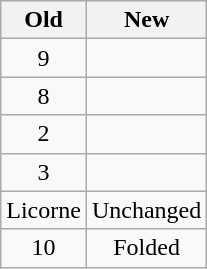<table class="wikitable centre alternance" style="text-align:center;">
<tr>
<th>Old</th>
<th>New</th>
</tr>
<tr>
<td>9</td>
<td></td>
</tr>
<tr>
<td>8</td>
<td></td>
</tr>
<tr>
<td>2</td>
<td></td>
</tr>
<tr>
<td>3</td>
<td></td>
</tr>
<tr>
<td>Licorne</td>
<td>Unchanged</td>
</tr>
<tr>
<td>10</td>
<td>Folded</td>
</tr>
</table>
